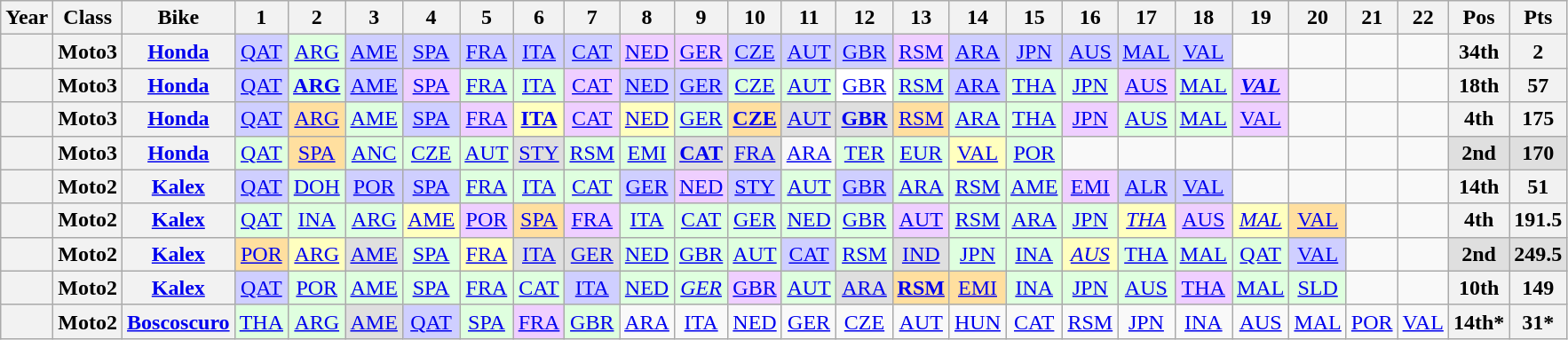<table class="wikitable" style="text-align:center;">
<tr>
<th>Year</th>
<th>Class</th>
<th>Bike</th>
<th>1</th>
<th>2</th>
<th>3</th>
<th>4</th>
<th>5</th>
<th>6</th>
<th>7</th>
<th>8</th>
<th>9</th>
<th>10</th>
<th>11</th>
<th>12</th>
<th>13</th>
<th>14</th>
<th>15</th>
<th>16</th>
<th>17</th>
<th>18</th>
<th>19</th>
<th>20</th>
<th>21</th>
<th>22</th>
<th>Pos</th>
<th>Pts</th>
</tr>
<tr>
<th></th>
<th>Moto3</th>
<th><a href='#'>Honda</a></th>
<td style="background:#CFCFFF;"><a href='#'>QAT</a><br></td>
<td style="background:#DFFFDF;"><a href='#'>ARG</a><br></td>
<td style="background:#CFCFFF;"><a href='#'>AME</a><br></td>
<td style="background:#CFCFFF;"><a href='#'>SPA</a><br></td>
<td style="background:#CFCFFF;"><a href='#'>FRA</a><br></td>
<td style="background:#CFCFFF;"><a href='#'>ITA</a><br></td>
<td style="background:#CFCFFF;"><a href='#'>CAT</a><br></td>
<td style="background:#EFCFFF;"><a href='#'>NED</a><br></td>
<td style="background:#EFCFFF;"><a href='#'>GER</a><br></td>
<td style="background:#CFCFFF;"><a href='#'>CZE</a><br></td>
<td style="background:#CFCFFF;"><a href='#'>AUT</a><br></td>
<td style="background:#CFCFFF;"><a href='#'>GBR</a><br></td>
<td style="background:#EFCFFF;"><a href='#'>RSM</a><br></td>
<td style="background:#CFCFFF;"><a href='#'>ARA</a><br></td>
<td style="background:#CFCFFF;"><a href='#'>JPN</a><br></td>
<td style="background:#CFCFFF;"><a href='#'>AUS</a><br></td>
<td style="background:#CFCFFF;"><a href='#'>MAL</a><br></td>
<td style="background:#CFCFFF;"><a href='#'>VAL</a><br></td>
<td></td>
<td></td>
<td></td>
<td></td>
<th>34th</th>
<th>2</th>
</tr>
<tr>
<th></th>
<th>Moto3</th>
<th><a href='#'>Honda</a></th>
<td style="background:#CFCFFF;"><a href='#'>QAT</a><br></td>
<td style="background:#DFFFDF;"><strong><a href='#'>ARG</a></strong><br></td>
<td style="background:#CFCFFF;"><a href='#'>AME</a><br></td>
<td style="background:#EFCFFF;"><a href='#'>SPA</a><br></td>
<td style="background:#DFFFDF;"><a href='#'>FRA</a><br></td>
<td style="background:#DFFFDF;"><a href='#'>ITA</a><br></td>
<td style="background:#EFCFFF;"><a href='#'>CAT</a><br></td>
<td style="background:#CFCFFF;"><a href='#'>NED</a><br></td>
<td style="background:#CFCFFF;"><a href='#'>GER</a><br></td>
<td style="background:#DFFFDF;"><a href='#'>CZE</a><br></td>
<td style="background:#DFFFDF;"><a href='#'>AUT</a><br></td>
<td style="background:#FFFFFF;"><a href='#'>GBR</a><br></td>
<td style="background:#DFFFDF;"><a href='#'>RSM</a><br></td>
<td style="background:#CFCFFF;"><a href='#'>ARA</a><br></td>
<td style="background:#DFFFDF;"><a href='#'>THA</a><br></td>
<td style="background:#DFFFDF;"><a href='#'>JPN</a><br></td>
<td style="background:#EFCFFF;"><a href='#'>AUS</a><br></td>
<td style="background:#DFFFDF;"><a href='#'>MAL</a><br></td>
<td style="background:#EFCFFF;"><strong><em><a href='#'>VAL</a></em></strong><br></td>
<td></td>
<td></td>
<td></td>
<th>18th</th>
<th>57</th>
</tr>
<tr>
<th></th>
<th>Moto3</th>
<th><a href='#'>Honda</a></th>
<td style="background:#cfcfff;"><a href='#'>QAT</a><br></td>
<td style="background:#ffdf9f;"><a href='#'>ARG</a><br></td>
<td style="background:#dfffdf;"><a href='#'>AME</a><br></td>
<td style="background:#cfcfff;"><a href='#'>SPA</a><br></td>
<td style="background:#efcfff;"><a href='#'>FRA</a><br></td>
<td style="background:#ffffbf;"><strong><a href='#'>ITA</a></strong><br></td>
<td style="background:#efcfff;"><a href='#'>CAT</a><br></td>
<td style="background:#ffffbf;"><a href='#'>NED</a><br></td>
<td style="background:#dfffdf;"><a href='#'>GER</a><br></td>
<td style="background:#ffdf9f;"><strong><a href='#'>CZE</a></strong><br></td>
<td style="background:#dfdfdf;"><a href='#'>AUT</a><br></td>
<td style="background:#dfdfdf;"><strong><a href='#'>GBR</a></strong><br></td>
<td style="background:#ffdf9f;"><a href='#'>RSM</a><br></td>
<td style="background:#dfffdf;"><a href='#'>ARA</a><br></td>
<td style="background:#dfffdf;"><a href='#'>THA</a><br></td>
<td style="background:#efcfff;"><a href='#'>JPN</a><br></td>
<td style="background:#dfffdf;"><a href='#'>AUS</a><br></td>
<td style="background:#dfffdf;"><a href='#'>MAL</a><br></td>
<td style="background:#efcfff;"><a href='#'>VAL</a><br></td>
<td></td>
<td></td>
<td></td>
<th>4th</th>
<th>175</th>
</tr>
<tr>
<th></th>
<th>Moto3</th>
<th><a href='#'>Honda</a></th>
<td style="background:#dfffdf;"><a href='#'>QAT</a><br></td>
<td style="background:#ffdf9f;"><a href='#'>SPA</a><br></td>
<td style="background:#dfffdf;"><a href='#'>ANC</a><br></td>
<td style="background:#dfffdf;"><a href='#'>CZE</a><br></td>
<td style="background:#dfffdf;"><a href='#'>AUT</a><br></td>
<td style="background:#dfdfdf;"><a href='#'>STY</a><br></td>
<td style="background:#dfffdf;"><a href='#'>RSM</a><br></td>
<td style="background:#dfffdf;"><a href='#'>EMI</a><br></td>
<td style="background:#dfdfdf;"><strong><a href='#'>CAT</a></strong><br></td>
<td style="background:#dfdfdf;"><a href='#'>FRA</a><br></td>
<td><a href='#'>ARA</a></td>
<td style="background:#dfffdf;"><a href='#'>TER</a><br></td>
<td style="background:#dfffdf;"><a href='#'>EUR</a><br></td>
<td style="background:#ffffbf;"><a href='#'>VAL</a><br></td>
<td style="background:#dfffdf;"><a href='#'>POR</a><br></td>
<td></td>
<td></td>
<td></td>
<td></td>
<td></td>
<td></td>
<td></td>
<th style="background:#dfdfdf;">2nd</th>
<th style="background:#dfdfdf;">170</th>
</tr>
<tr>
<th></th>
<th>Moto2</th>
<th><a href='#'>Kalex</a></th>
<td style="background:#cfcfff;"><a href='#'>QAT</a><br></td>
<td style="background:#dfffdf;"><a href='#'>DOH</a><br></td>
<td style="background:#cfcfff;"><a href='#'>POR</a><br></td>
<td style="background:#cfcfff;"><a href='#'>SPA</a><br></td>
<td style="background:#dfffdf;"><a href='#'>FRA</a><br></td>
<td style="background:#dfffdf;"><a href='#'>ITA</a><br></td>
<td style="background:#dfffdf;"><a href='#'>CAT</a><br></td>
<td style="background:#cfcfff;"><a href='#'>GER</a><br></td>
<td style="background:#efcfff;"><a href='#'>NED</a><br></td>
<td style="background:#cfcfff;"><a href='#'>STY</a><br></td>
<td style="background:#dfffdf;"><a href='#'>AUT</a><br></td>
<td style="background:#cfcfff;"><a href='#'>GBR</a><br></td>
<td style="background:#dfffdf;"><a href='#'>ARA</a><br></td>
<td style="background:#dfffdf;"><a href='#'>RSM</a><br></td>
<td style="background:#dfffdf;"><a href='#'>AME</a><br></td>
<td style="background:#efcfff;"><a href='#'>EMI</a><br></td>
<td style="background:#cfcfff;"><a href='#'>ALR</a><br></td>
<td style="background:#cfcfff;"><a href='#'>VAL</a><br></td>
<td></td>
<td></td>
<td></td>
<td></td>
<th>14th</th>
<th>51</th>
</tr>
<tr>
<th></th>
<th>Moto2</th>
<th><a href='#'>Kalex</a></th>
<td style="background:#dfffdf;"><a href='#'>QAT</a><br></td>
<td style="background:#dfffdf;"><a href='#'>INA</a><br></td>
<td style="background:#dfffdf;"><a href='#'>ARG</a><br></td>
<td style="background:#ffffbf;"><a href='#'>AME</a><br></td>
<td style="background:#efcfff;"><a href='#'>POR</a><br></td>
<td style="background:#ffdf9f;"><a href='#'>SPA</a><br></td>
<td style="background:#efcfff;"><a href='#'>FRA</a><br></td>
<td style="background:#dfffdf;"><a href='#'>ITA</a><br></td>
<td style="background:#dfffdf;"><a href='#'>CAT</a><br></td>
<td style="background:#dfffdf;"><a href='#'>GER</a><br></td>
<td style="background:#dfffdf;"><a href='#'>NED</a><br></td>
<td style="background:#dfffdf;"><a href='#'>GBR</a><br></td>
<td style="background:#efcfff;"><a href='#'>AUT</a><br></td>
<td style="background:#dfffdf;"><a href='#'>RSM</a><br></td>
<td style="background:#dfffdf;"><a href='#'>ARA</a><br></td>
<td style="background:#dfffdf;"><a href='#'>JPN</a><br></td>
<td style="background:#ffffbf;"><em><a href='#'>THA</a></em><br></td>
<td style="background:#efcfff;"><a href='#'>AUS</a><br></td>
<td style="background:#ffffbf;"><em><a href='#'>MAL</a></em><br></td>
<td style="background:#ffdf9f;"><a href='#'>VAL</a><br></td>
<td></td>
<td></td>
<th>4th</th>
<th>191.5</th>
</tr>
<tr>
<th></th>
<th>Moto2</th>
<th><a href='#'>Kalex</a></th>
<td style="background:#ffdf9f;"><a href='#'>POR</a><br></td>
<td style="background:#ffffbf;"><a href='#'>ARG</a><br></td>
<td style="background:#dfdfdf;"><a href='#'>AME</a><br></td>
<td style="background:#dfffdf;"><a href='#'>SPA</a><br></td>
<td style="background:#ffffbf;"><a href='#'>FRA</a><br></td>
<td style="background:#dfdfdf;"><a href='#'>ITA</a><br></td>
<td style="background:#dfdfdf;"><a href='#'>GER</a><br></td>
<td style="background:#dfffdf;"><a href='#'>NED</a><br></td>
<td style="background:#dfffdf;"><a href='#'>GBR</a><br></td>
<td style="background:#dfffdf;"><a href='#'>AUT</a><br></td>
<td style="background:#cfcfff;"><a href='#'>CAT</a><br></td>
<td style="background:#dfffdf;"><a href='#'>RSM</a><br></td>
<td style="background:#dfdfdf;"><a href='#'>IND</a><br></td>
<td style="background:#dfffdf;"><a href='#'>JPN</a><br></td>
<td style="background:#dfffdf;"><a href='#'>INA</a><br></td>
<td style="background:#ffffbf;"><em><a href='#'>AUS</a></em><br></td>
<td style="background:#dfffdf;"><a href='#'>THA</a><br></td>
<td style="background:#dfffdf;"><a href='#'>MAL</a><br></td>
<td style="background:#dfffdf;"><a href='#'>QAT</a><br></td>
<td style="background:#cfcfff;"><a href='#'>VAL</a><br></td>
<td></td>
<td></td>
<th style="background:#dfdfdf;">2nd</th>
<th style="background:#dfdfdf;">249.5</th>
</tr>
<tr>
<th></th>
<th>Moto2</th>
<th><a href='#'>Kalex</a></th>
<td style="background:#CFCFFF;"><a href='#'>QAT</a><br></td>
<td style="background:#DFFFDF;"><a href='#'>POR</a><br></td>
<td style="background:#DFFFDF;"><a href='#'>AME</a><br></td>
<td style="background:#DFFFDF;"><a href='#'>SPA</a><br></td>
<td style="background:#DFFFDF;"><a href='#'>FRA</a><br></td>
<td style="background:#DFFFDF;"><a href='#'>CAT</a><br></td>
<td style="background:#CFCFFF;"><a href='#'>ITA</a><br></td>
<td style="background:#DFFFDF;"><a href='#'>NED</a><br></td>
<td style="background:#DFFFDF;"><em><a href='#'>GER</a></em><br></td>
<td style="background:#EFCFFF;"><a href='#'>GBR</a><br></td>
<td style="background:#DFFFDF;"><a href='#'>AUT</a><br></td>
<td style="background:#DFDFDF;"><a href='#'>ARA</a><br></td>
<td style="background:#FFDF9F;"><strong><a href='#'>RSM</a></strong><br></td>
<td style="background:#FFDF9F;"><a href='#'>EMI</a><br></td>
<td style="background:#DFFFDF;"><a href='#'>INA</a><br></td>
<td style="background:#DFFFDF;"><a href='#'>JPN</a><br></td>
<td style="background:#DFFFDF;"><a href='#'>AUS</a><br></td>
<td style="background:#EFCFFF;"><a href='#'>THA</a><br></td>
<td style="background:#DFFFDF;"><a href='#'>MAL</a><br></td>
<td style="background:#DFFFDF;"><a href='#'>SLD</a><br></td>
<td></td>
<td></td>
<th>10th</th>
<th>149</th>
</tr>
<tr>
<th></th>
<th>Moto2</th>
<th><a href='#'>Boscoscuro</a></th>
<td style="background:#DFFFDF;"><a href='#'>THA</a><br></td>
<td style="background:#DFFFDF;"><a href='#'>ARG</a><br></td>
<td style="background:#DFDFDF;"><a href='#'>AME</a><br></td>
<td style="background:#CFCFFF;"><a href='#'>QAT</a><br></td>
<td style="background:#DFFFDF;"><a href='#'>SPA</a><br></td>
<td style="background:#EFCFFF;"><a href='#'>FRA</a><br></td>
<td style="background:#DFFFDF;"><a href='#'>GBR</a><br></td>
<td style="background:#;"><a href='#'>ARA</a><br></td>
<td style="background:#;"><a href='#'>ITA</a><br></td>
<td style="background:#;"><a href='#'>NED</a><br></td>
<td style="background:#;"><a href='#'>GER</a><br></td>
<td style="background:#;"><a href='#'>CZE</a><br></td>
<td style="background:#;"><a href='#'>AUT</a><br></td>
<td style="background:#;"><a href='#'>HUN</a><br></td>
<td style="background:#;"><a href='#'>CAT</a><br></td>
<td style="background:#;"><a href='#'>RSM</a><br></td>
<td style="background:#;"><a href='#'>JPN</a><br></td>
<td style="background:#;"><a href='#'>INA</a><br></td>
<td style="background:#;"><a href='#'>AUS</a><br></td>
<td style="background:#;"><a href='#'>MAL</a><br></td>
<td style="background:#;"><a href='#'>POR</a><br></td>
<td style="background:#;"><a href='#'>VAL</a><br></td>
<th>14th*</th>
<th>31*</th>
</tr>
</table>
